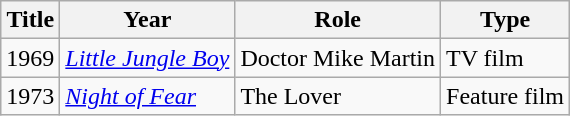<table class="wikitable">
<tr>
<th>Title</th>
<th>Year</th>
<th>Role</th>
<th>Type</th>
</tr>
<tr>
<td>1969</td>
<td><em><a href='#'>Little Jungle Boy</a></em></td>
<td>Doctor Mike Martin</td>
<td>TV film</td>
</tr>
<tr>
<td>1973</td>
<td><em><a href='#'>Night of Fear</a></em></td>
<td>The Lover</td>
<td>Feature film</td>
</tr>
</table>
